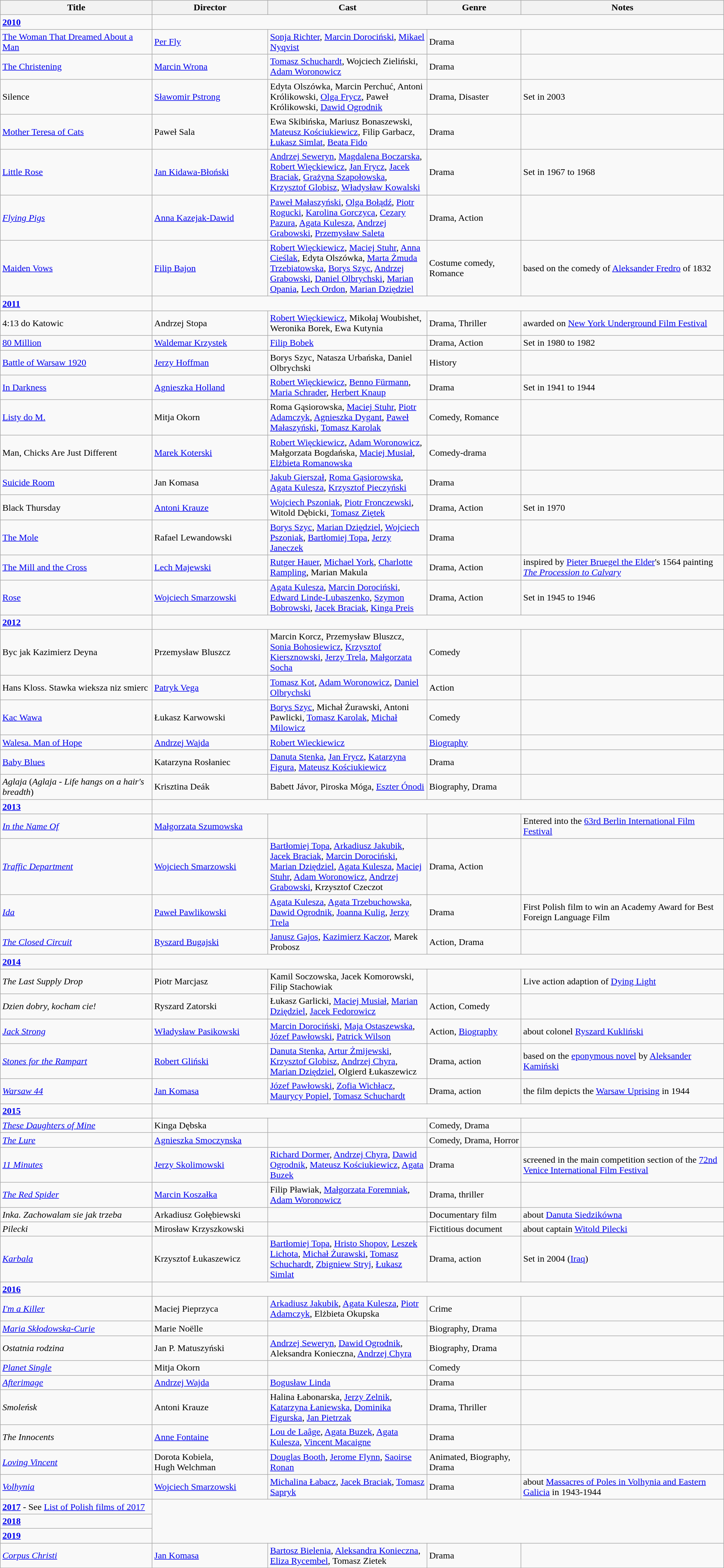<table class="wikitable" width= "100%">
<tr>
<th width=21%>Title</th>
<th width=16%>Director</th>
<th width=22%>Cast</th>
<th width=13%>Genre</th>
<th width=28%>Notes</th>
</tr>
<tr>
<td><strong><a href='#'>2010</a></strong></td>
</tr>
<tr>
<td><a href='#'>The Woman That Dreamed About a Man</a></td>
<td><a href='#'>Per Fly</a></td>
<td><a href='#'>Sonja Richter</a>, <a href='#'>Marcin Dorociński</a>, <a href='#'>Mikael Nyqvist</a></td>
<td>Drama</td>
<td></td>
</tr>
<tr>
<td><a href='#'>The Christening</a></td>
<td><a href='#'>Marcin Wrona</a></td>
<td><a href='#'>Tomasz Schuchardt</a>, Wojciech Zieliński, <a href='#'>Adam Woronowicz</a></td>
<td>Drama</td>
<td></td>
</tr>
<tr>
<td>Silence</td>
<td><a href='#'>Sławomir Pstrong</a></td>
<td>Edyta Olszówka, Marcin Perchuć, Antoni Królikowski, <a href='#'>Olga Frycz</a>, Paweł Królikowski, <a href='#'>Dawid Ogrodnik</a></td>
<td>Drama, Disaster</td>
<td>Set in 2003</td>
</tr>
<tr>
<td><a href='#'>Mother Teresa of Cats</a></td>
<td>Paweł Sala</td>
<td>Ewa Skibińska, Mariusz Bonaszewski, <a href='#'>Mateusz Kościukiewicz</a>, Filip Garbacz, <a href='#'>Łukasz Simlat</a>, <a href='#'>Beata Fido</a></td>
<td>Drama</td>
<td></td>
</tr>
<tr>
<td><a href='#'>Little Rose</a></td>
<td><a href='#'>Jan Kidawa-Błoński</a></td>
<td><a href='#'>Andrzej Seweryn</a>, <a href='#'>Magdalena Boczarska</a>, <a href='#'>Robert Więckiewicz</a>, <a href='#'>Jan Frycz</a>, <a href='#'>Jacek Braciak</a>, <a href='#'>Grażyna Szapołowska</a>, <a href='#'>Krzysztof Globisz</a>, <a href='#'>Władysław Kowalski</a></td>
<td>Drama</td>
<td>Set in 1967 to 1968</td>
</tr>
<tr>
<td><em><a href='#'>Flying Pigs</a></em></td>
<td><a href='#'>Anna Kazejak-Dawid</a></td>
<td><a href='#'>Paweł Małaszyński</a>, <a href='#'>Olga Bołądź</a>, <a href='#'>Piotr Rogucki</a>, <a href='#'>Karolina Gorczyca</a>, <a href='#'>Cezary Pazura</a>, <a href='#'>Agata Kulesza</a>, <a href='#'>Andrzej Grabowski</a>, <a href='#'>Przemysław Saleta</a></td>
<td>Drama, Action</td>
<td></td>
</tr>
<tr>
<td><a href='#'>Maiden Vows</a></td>
<td><a href='#'>Filip Bajon</a></td>
<td><a href='#'>Robert Więckiewicz</a>, <a href='#'>Maciej Stuhr</a>, <a href='#'>Anna Cieślak</a>, Edyta Olszówka, <a href='#'>Marta Żmuda Trzebiatowska</a>, <a href='#'>Borys Szyc</a>, <a href='#'>Andrzej Grabowski</a>, <a href='#'>Daniel Olbrychski</a>, <a href='#'>Marian Opania</a>, <a href='#'>Lech Ordon</a>, <a href='#'>Marian Dziędziel</a></td>
<td>Costume comedy, Romance</td>
<td>based on the comedy of <a href='#'>Aleksander Fredro</a> of 1832</td>
</tr>
<tr>
<td><strong><a href='#'>2011</a></strong></td>
</tr>
<tr>
<td>4:13 do Katowic</td>
<td>Andrzej Stopa</td>
<td><a href='#'>Robert Więckiewicz</a>, Mikołaj Woubishet, Weronika Borek, Ewa Kutynia</td>
<td>Drama, Thriller</td>
<td>awarded on <a href='#'>New York Underground Film Festival</a></td>
</tr>
<tr>
<td><a href='#'>80 Million</a></td>
<td><a href='#'>Waldemar Krzystek</a></td>
<td><a href='#'>Filip Bobek</a></td>
<td>Drama, Action</td>
<td>Set in 1980 to 1982</td>
</tr>
<tr>
<td><a href='#'>Battle of Warsaw 1920</a></td>
<td><a href='#'>Jerzy Hoffman</a></td>
<td>Borys Szyc, Natasza Urbańska, Daniel Olbrychski</td>
<td>History</td>
<td></td>
</tr>
<tr>
<td><a href='#'>In Darkness</a></td>
<td><a href='#'>Agnieszka Holland</a></td>
<td><a href='#'>Robert Więckiewicz</a>, <a href='#'>Benno Fürmann</a>, <a href='#'>Maria Schrader</a>, <a href='#'>Herbert Knaup</a></td>
<td>Drama</td>
<td>Set in 1941 to 1944</td>
</tr>
<tr>
<td><a href='#'>Listy do M.</a></td>
<td>Mitja Okorn</td>
<td>Roma Gąsiorowska, <a href='#'>Maciej Stuhr</a>, <a href='#'>Piotr Adamczyk</a>, <a href='#'>Agnieszka Dygant</a>, <a href='#'>Paweł Małaszyński</a>, <a href='#'>Tomasz Karolak</a></td>
<td>Comedy, Romance</td>
<td></td>
</tr>
<tr>
<td>Man, Chicks Are Just Different</td>
<td><a href='#'>Marek Koterski</a></td>
<td><a href='#'>Robert Więckiewicz</a>, <a href='#'>Adam Woronowicz</a>, Małgorzata Bogdańska, <a href='#'>Maciej Musiał</a>, <a href='#'>Elżbieta Romanowska</a></td>
<td>Comedy-drama</td>
<td></td>
</tr>
<tr>
<td><a href='#'>Suicide Room</a></td>
<td>Jan Komasa</td>
<td><a href='#'>Jakub Gierszał</a>, <a href='#'>Roma Gąsiorowska</a>, <a href='#'>Agata Kulesza</a>, <a href='#'>Krzysztof Pieczyński</a></td>
<td>Drama</td>
<td></td>
</tr>
<tr>
<td>Black Thursday</td>
<td><a href='#'>Antoni Krauze</a></td>
<td><a href='#'>Wojciech Pszoniak</a>, <a href='#'>Piotr Fronczewski</a>, Witold Dębicki, <a href='#'>Tomasz Ziętek</a></td>
<td>Drama, Action</td>
<td>Set in 1970</td>
</tr>
<tr>
<td><a href='#'>The Mole</a></td>
<td>Rafael Lewandowski</td>
<td><a href='#'>Borys Szyc</a>, <a href='#'>Marian Dziędziel</a>, <a href='#'>Wojciech Pszoniak</a>, <a href='#'>Bartłomiej Topa</a>, <a href='#'>Jerzy Janeczek</a></td>
<td>Drama</td>
<td></td>
</tr>
<tr>
<td><a href='#'>The Mill and the Cross</a></td>
<td><a href='#'>Lech Majewski</a></td>
<td><a href='#'>Rutger Hauer</a>, <a href='#'>Michael York</a>, <a href='#'>Charlotte Rampling</a>, Marian Makula</td>
<td>Drama, Action</td>
<td>inspired by <a href='#'>Pieter Bruegel the Elder</a>'s 1564 painting <em><a href='#'>The Procession to Calvary</a></em></td>
</tr>
<tr>
<td><a href='#'>Rose</a></td>
<td><a href='#'>Wojciech Smarzowski</a></td>
<td><a href='#'>Agata Kulesza</a>, <a href='#'>Marcin Dorociński</a>, <a href='#'>Edward Linde-Lubaszenko</a>, <a href='#'>Szymon Bobrowski</a>, <a href='#'>Jacek Braciak</a>, <a href='#'>Kinga Preis</a></td>
<td>Drama, Action</td>
<td>Set in 1945 to 1946</td>
</tr>
<tr>
<td><strong><a href='#'>2012</a></strong></td>
</tr>
<tr>
<td>Byc jak Kazimierz Deyna</td>
<td>Przemysław Bluszcz</td>
<td>Marcin Korcz, Przemysław Bluszcz, <a href='#'>Sonia Bohosiewicz</a>, <a href='#'>Krzysztof Kiersznowski</a>, <a href='#'>Jerzy Trela</a>, <a href='#'>Małgorzata Socha</a></td>
<td>Comedy</td>
<td></td>
</tr>
<tr>
<td>Hans Kloss. Stawka wieksza niz smierc</td>
<td><a href='#'>Patryk Vega</a></td>
<td><a href='#'>Tomasz Kot</a>, <a href='#'>Adam Woronowicz</a>, <a href='#'>Daniel Olbrychski</a></td>
<td>Action</td>
<td></td>
</tr>
<tr>
<td><a href='#'>Kac Wawa</a></td>
<td>Łukasz Karwowski</td>
<td><a href='#'>Borys Szyc</a>, Michał Żurawski, Antoni Pawlicki, <a href='#'>Tomasz Karolak</a>, <a href='#'>Michał Milowicz</a></td>
<td>Comedy</td>
<td></td>
</tr>
<tr>
<td><a href='#'>Walesa. Man of Hope</a></td>
<td><a href='#'>Andrzej Wajda</a></td>
<td><a href='#'>Robert Wieckiewicz</a></td>
<td><a href='#'>Biography</a></td>
<td></td>
</tr>
<tr>
<td><a href='#'>Baby Blues</a></td>
<td>Katarzyna Rosłaniec</td>
<td><a href='#'>Danuta Stenka</a>, <a href='#'>Jan Frycz</a>, <a href='#'>Katarzyna Figura</a>, <a href='#'>Mateusz Kościukiewicz</a></td>
<td>Drama</td>
<td></td>
</tr>
<tr>
<td><em>Aglaja</em> (<em>Aglaja - Life hangs on a hair's breadth</em>)</td>
<td>Krisztina Deák</td>
<td>Babett Jávor, Piroska Móga, <a href='#'>Eszter Ónodi</a></td>
<td>Biography, Drama</td>
<td></td>
</tr>
<tr>
<td><strong><a href='#'>2013</a></strong></td>
</tr>
<tr>
<td><em><a href='#'>In the Name Of</a></em></td>
<td><a href='#'>Małgorzata Szumowska</a></td>
<td></td>
<td></td>
<td>Entered into the <a href='#'>63rd Berlin International Film Festival</a></td>
</tr>
<tr>
<td><em><a href='#'>Traffic Department</a></em></td>
<td><a href='#'>Wojciech Smarzowski</a></td>
<td><a href='#'>Bartłomiej Topa</a>, <a href='#'>Arkadiusz Jakubik</a>, <a href='#'>Jacek Braciak</a>, <a href='#'>Marcin Dorociński</a>, <a href='#'>Marian Dziędziel</a>, <a href='#'>Agata Kulesza</a>, <a href='#'>Maciej Stuhr</a>, <a href='#'>Adam Woronowicz</a>, <a href='#'>Andrzej Grabowski</a>, Krzysztof Czeczot</td>
<td>Drama, Action</td>
<td></td>
</tr>
<tr>
<td><em><a href='#'>Ida</a></em></td>
<td><a href='#'>Paweł Pawlikowski</a></td>
<td><a href='#'>Agata Kulesza</a>, <a href='#'>Agata Trzebuchowska</a>, <a href='#'>Dawid Ogrodnik</a>, <a href='#'>Joanna Kulig</a>, <a href='#'>Jerzy Trela</a></td>
<td>Drama</td>
<td>First Polish film to win an Academy Award for Best Foreign Language Film</td>
</tr>
<tr>
<td><em><a href='#'>The Closed Circuit</a></em></td>
<td><a href='#'>Ryszard Bugajski</a></td>
<td><a href='#'>Janusz Gajos</a>, <a href='#'>Kazimierz Kaczor</a>, Marek Probosz</td>
<td>Action, Drama</td>
<td></td>
</tr>
<tr>
<td><strong><a href='#'>2014</a></strong></td>
</tr>
<tr>
<td><em>The Last Supply Drop</em></td>
<td>Piotr Marcjasz</td>
<td>Kamil Soczowska, Jacek Komorowski, Filip Stachowiak</td>
<td></td>
<td>Live action adaption of <a href='#'>Dying Light</a></td>
</tr>
<tr>
<td><em>Dzien dobry, kocham cie!</em></td>
<td>Ryszard Zatorski</td>
<td>Łukasz Garlicki, <a href='#'>Maciej Musiał</a>, <a href='#'>Marian Dziędziel</a>, <a href='#'>Jacek Fedorowicz</a></td>
<td>Action, Comedy</td>
<td></td>
</tr>
<tr>
<td><em><a href='#'>Jack Strong</a></em></td>
<td><a href='#'>Władysław Pasikowski</a></td>
<td><a href='#'>Marcin Dorociński</a>, <a href='#'>Maja Ostaszewska</a>, <a href='#'>Józef Pawłowski</a>, <a href='#'>Patrick Wilson</a></td>
<td>Action, <a href='#'>Biography</a></td>
<td>about colonel <a href='#'>Ryszard Kukliński</a></td>
</tr>
<tr>
<td><em><a href='#'>Stones for the Rampart</a></em></td>
<td><a href='#'>Robert Gliński</a></td>
<td><a href='#'>Danuta Stenka</a>, <a href='#'>Artur Żmijewski</a>, <a href='#'>Krzysztof Globisz</a>, <a href='#'>Andrzej Chyra</a>, <a href='#'>Marian Dziędziel</a>,  Olgierd Łukaszewicz</td>
<td>Drama, action</td>
<td>based on the <a href='#'>eponymous novel</a> by <a href='#'>Aleksander Kamiński</a></td>
</tr>
<tr>
<td><em><a href='#'>Warsaw 44</a></em></td>
<td><a href='#'>Jan Komasa</a></td>
<td><a href='#'>Józef Pawłowski</a>, <a href='#'>Zofia Wichłacz</a>, <a href='#'>Maurycy Popiel</a>, <a href='#'>Tomasz Schuchardt</a></td>
<td>Drama, action</td>
<td>the film depicts the <a href='#'>Warsaw Uprising</a> in 1944</td>
</tr>
<tr>
<td><strong><a href='#'>2015</a></strong></td>
</tr>
<tr>
<td><em><a href='#'>These Daughters of Mine</a></em></td>
<td>Kinga Dębska</td>
<td></td>
<td>Comedy, Drama</td>
<td></td>
</tr>
<tr>
<td><em><a href='#'>The Lure</a></em></td>
<td><a href='#'>Agnieszka Smoczynska</a></td>
<td></td>
<td>Comedy, Drama, Horror</td>
<td></td>
</tr>
<tr>
<td><em><a href='#'>11 Minutes</a></em></td>
<td><a href='#'>Jerzy Skolimowski</a></td>
<td><a href='#'>Richard Dormer</a>, <a href='#'>Andrzej Chyra</a>, <a href='#'>Dawid Ogrodnik</a>, <a href='#'>Mateusz Kościukiewicz</a>, <a href='#'>Agata Buzek</a></td>
<td>Drama</td>
<td>screened in the main competition section of the <a href='#'>72nd Venice International Film Festival</a></td>
</tr>
<tr>
<td><em><a href='#'>The Red Spider</a></em></td>
<td><a href='#'>Marcin Koszałka</a></td>
<td>Filip Pławiak, <a href='#'>Małgorzata Foremniak</a>, <a href='#'>Adam Woronowicz</a></td>
<td>Drama, thriller</td>
<td></td>
</tr>
<tr>
<td><em>Inka. Zachowalam sie jak trzeba</em></td>
<td>Arkadiusz Gołębiewski</td>
<td></td>
<td>Documentary film</td>
<td>about <a href='#'>Danuta Siedzikówna</a></td>
</tr>
<tr>
<td><em>Pilecki</em></td>
<td>Mirosław Krzyszkowski</td>
<td></td>
<td>Fictitious document</td>
<td>about captain <a href='#'>Witold Pilecki</a></td>
</tr>
<tr>
<td><em><a href='#'>Karbala</a></em></td>
<td>Krzysztof Łukaszewicz</td>
<td><a href='#'>Bartłomiej Topa</a>, <a href='#'>Hristo Shopov</a>, <a href='#'>Leszek Lichota</a>, <a href='#'>Michał Żurawski</a>, <a href='#'>Tomasz Schuchardt</a>, <a href='#'>Zbigniew Stryj</a>, <a href='#'>Łukasz Simlat</a></td>
<td>Drama, action</td>
<td>Set in 2004 (<a href='#'>Iraq</a>)</td>
</tr>
<tr>
<td><strong><a href='#'>2016</a></strong></td>
</tr>
<tr>
<td><em><a href='#'>I'm a Killer</a></em></td>
<td>Maciej Pieprzyca</td>
<td><a href='#'>Arkadiusz Jakubik</a>, <a href='#'>Agata Kulesza</a>, <a href='#'>Piotr Adamczyk</a>, Elżbieta Okupska</td>
<td>Crime</td>
<td></td>
</tr>
<tr>
<td><em><a href='#'>Maria Skłodowska-Curie</a></em></td>
<td>Marie Noëlle</td>
<td></td>
<td>Biography, Drama</td>
<td></td>
</tr>
<tr>
<td><em>Ostatnia rodzina</em></td>
<td>Jan P. Matuszyński</td>
<td><a href='#'>Andrzej Seweryn</a>, <a href='#'>Dawid Ogrodnik</a>, Aleksandra Konieczna, <a href='#'>Andrzej Chyra</a></td>
<td>Biography, Drama</td>
<td></td>
</tr>
<tr>
<td><em><a href='#'>Planet Single</a></em></td>
<td>Mitja Okorn</td>
<td></td>
<td>Comedy</td>
<td></td>
</tr>
<tr>
<td><em><a href='#'>Afterimage</a></em></td>
<td><a href='#'>Andrzej Wajda</a></td>
<td><a href='#'>Bogusław Linda</a></td>
<td>Drama</td>
<td></td>
</tr>
<tr>
<td><em>Smoleńsk</em></td>
<td>Antoni Krauze</td>
<td>Halina Łabonarska, <a href='#'>Jerzy Zelnik</a>, <a href='#'>Katarzyna Łaniewska</a>, <a href='#'>Dominika Figurska</a>, <a href='#'>Jan Pietrzak</a></td>
<td>Drama, Thriller</td>
<td></td>
</tr>
<tr>
<td><em>The Innocents</em></td>
<td><a href='#'>Anne Fontaine</a></td>
<td><a href='#'>Lou de Laâge</a>, <a href='#'>Agata Buzek</a>, <a href='#'>Agata Kulesza</a>, <a href='#'>Vincent Macaigne</a></td>
<td>Drama</td>
<td></td>
</tr>
<tr>
<td><em><a href='#'>Loving Vincent</a></em></td>
<td>Dorota Kobiela, <br> Hugh Welchman</td>
<td><a href='#'>Douglas Booth</a>, <a href='#'>Jerome Flynn</a>, <a href='#'>Saoirse Ronan</a></td>
<td>Animated, Biography, Drama</td>
<td></td>
</tr>
<tr>
<td><em><a href='#'>Volhynia</a></em></td>
<td><a href='#'>Wojciech Smarzowski</a></td>
<td><a href='#'>Michalina Łabacz</a>, <a href='#'>Jacek Braciak</a>, <a href='#'>Tomasz Sapryk</a></td>
<td>Drama</td>
<td>about <a href='#'>Massacres of Poles in Volhynia and Eastern Galicia</a> in 1943-1944</td>
</tr>
<tr>
<td><strong><a href='#'>2017</a></strong> - See <a href='#'>List of Polish films of 2017</a></td>
</tr>
<tr>
<td><strong><a href='#'>2018</a></strong></td>
</tr>
<tr>
<td><strong><a href='#'>2019</a></strong></td>
</tr>
<tr>
<td><em><a href='#'>Corpus Christi</a></em></td>
<td><a href='#'>Jan Komasa</a></td>
<td><a href='#'>Bartosz Bielenia</a>, <a href='#'>Aleksandra Konieczna</a>, <a href='#'>Eliza Rycembel</a>, Tomasz Zietek</td>
<td>Drama</td>
<td></td>
</tr>
</table>
